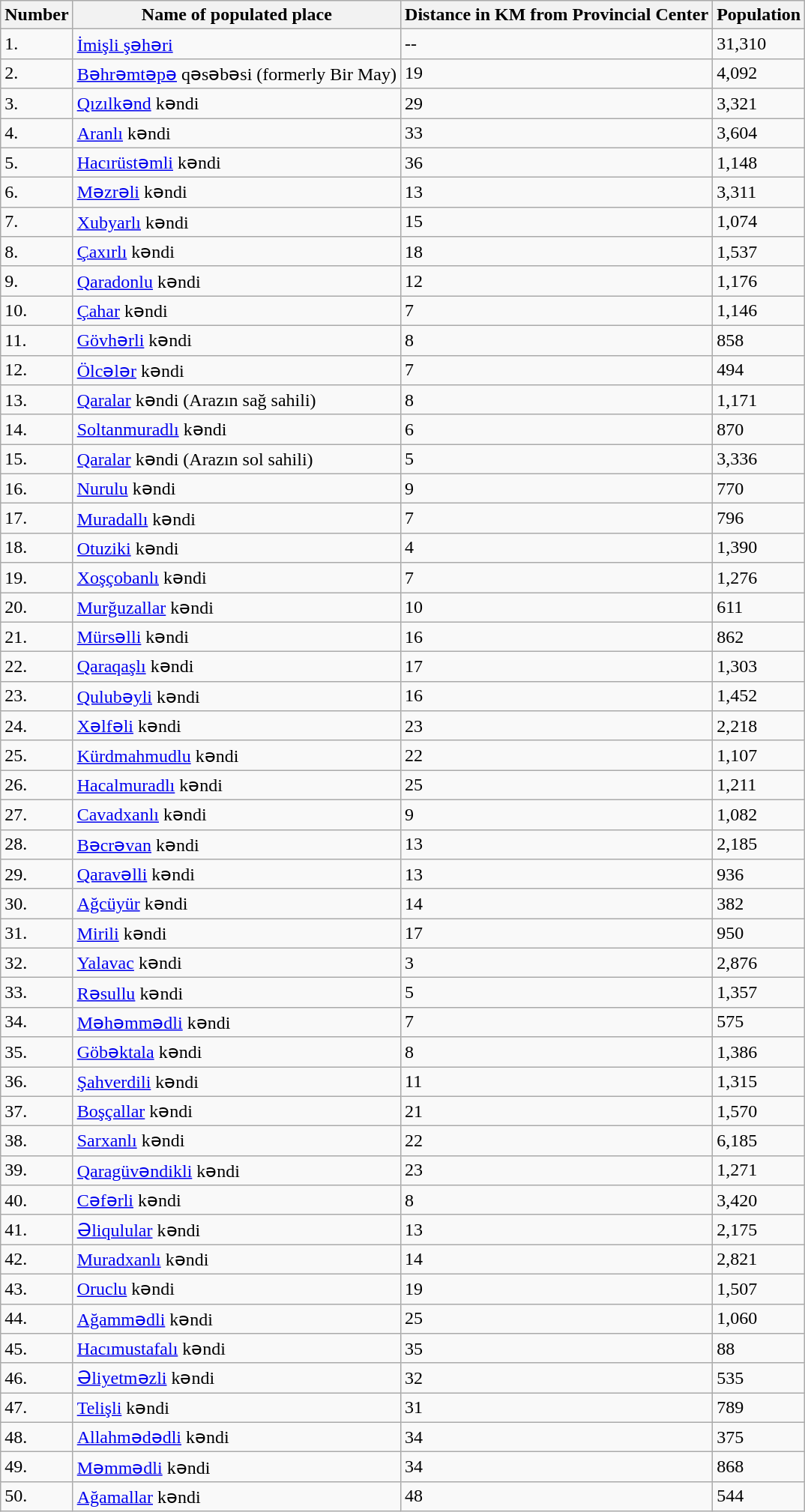<table border="1" class="wikitable sortable">
<tr>
<th>Number</th>
<th>Name of populated place</th>
<th>Distance in KM from Provincial Center</th>
<th>Population</th>
</tr>
<tr>
<td>1.</td>
<td><a href='#'>İmişli şəhəri</a></td>
<td>--</td>
<td>31,310</td>
</tr>
<tr>
<td>2.</td>
<td><a href='#'>Bəhrəmtəpə</a> qəsəbəsi (formerly Bir May)</td>
<td>19</td>
<td>4,092</td>
</tr>
<tr>
<td>3.</td>
<td><a href='#'>Qızılkənd</a> kəndi</td>
<td>29</td>
<td>3,321</td>
</tr>
<tr>
<td>4.</td>
<td><a href='#'>Aranlı</a> kəndi</td>
<td>33</td>
<td>3,604</td>
</tr>
<tr>
<td>5.</td>
<td><a href='#'>Hacırüstəmli</a> kəndi</td>
<td>36</td>
<td>1,148</td>
</tr>
<tr>
<td>6.</td>
<td><a href='#'>Məzrəli</a>  kəndi</td>
<td>13</td>
<td>3,311</td>
</tr>
<tr>
<td>7.</td>
<td><a href='#'>Xubyarlı</a>  kəndi</td>
<td>15</td>
<td>1,074</td>
</tr>
<tr>
<td>8.</td>
<td><a href='#'>Çaxırlı</a>  kəndi</td>
<td>18</td>
<td>1,537</td>
</tr>
<tr>
<td>9.</td>
<td><a href='#'>Qaradonlu</a> kəndi</td>
<td>12</td>
<td>1,176</td>
</tr>
<tr>
<td>10.</td>
<td><a href='#'>Çahar</a> kəndi</td>
<td>7</td>
<td>1,146</td>
</tr>
<tr>
<td>11.</td>
<td><a href='#'>Gövhərli</a> kəndi</td>
<td>8</td>
<td>858</td>
</tr>
<tr>
<td>12.</td>
<td><a href='#'>Ölcələr</a>  kəndi</td>
<td>7</td>
<td>494</td>
</tr>
<tr>
<td>13.</td>
<td><a href='#'>Qaralar</a>  kəndi (Arazın sağ sahili)</td>
<td>8</td>
<td>1,171</td>
</tr>
<tr>
<td>14.</td>
<td><a href='#'>Soltanmuradlı</a>  kəndi</td>
<td>6</td>
<td>870</td>
</tr>
<tr>
<td>15.</td>
<td><a href='#'>Qaralar</a> kəndi (Arazın sol sahili)</td>
<td>5</td>
<td>3,336</td>
</tr>
<tr>
<td>16.</td>
<td><a href='#'>Nurulu</a>  kəndi</td>
<td>9</td>
<td>770</td>
</tr>
<tr>
<td>17.</td>
<td><a href='#'>Muradallı</a>  kəndi</td>
<td>7</td>
<td>796</td>
</tr>
<tr>
<td>18.</td>
<td><a href='#'>Otuziki</a>  kəndi</td>
<td>4</td>
<td>1,390</td>
</tr>
<tr>
<td>19.</td>
<td><a href='#'>Xoşçobanlı</a> kəndi</td>
<td>7</td>
<td>1,276</td>
</tr>
<tr>
<td>20.</td>
<td><a href='#'>Murğuzallar</a> kəndi</td>
<td>10</td>
<td>611</td>
</tr>
<tr>
<td>21.</td>
<td><a href='#'>Mürsəlli</a> kəndi</td>
<td>16</td>
<td>862</td>
</tr>
<tr>
<td>22.</td>
<td><a href='#'>Qaraqaşlı</a>  kəndi</td>
<td>17</td>
<td>1,303</td>
</tr>
<tr>
<td>23.</td>
<td><a href='#'>Qulubəyli</a> kəndi</td>
<td>16</td>
<td>1,452</td>
</tr>
<tr>
<td>24.</td>
<td><a href='#'>Xəlfəli</a> kəndi</td>
<td>23</td>
<td>2,218</td>
</tr>
<tr>
<td>25.</td>
<td><a href='#'>Kürdmahmudlu</a> kəndi</td>
<td>22</td>
<td>1,107</td>
</tr>
<tr>
<td>26.</td>
<td><a href='#'>Hacalmuradlı</a> kəndi</td>
<td>25</td>
<td>1,211</td>
</tr>
<tr>
<td>27.</td>
<td><a href='#'>Cavadxanlı</a> kəndi</td>
<td>9</td>
<td>1,082</td>
</tr>
<tr>
<td>28.</td>
<td><a href='#'>Bəcrəvan</a>  kəndi</td>
<td>13</td>
<td>2,185</td>
</tr>
<tr>
<td>29.</td>
<td><a href='#'>Qaravəlli</a> kəndi</td>
<td>13</td>
<td>936</td>
</tr>
<tr>
<td>30.</td>
<td><a href='#'>Ağcüyür</a>  kəndi</td>
<td>14</td>
<td>382</td>
</tr>
<tr>
<td>31.</td>
<td><a href='#'>Mirili</a> kəndi</td>
<td>17</td>
<td>950</td>
</tr>
<tr>
<td>32.</td>
<td><a href='#'>Yalavac</a>  kəndi</td>
<td>3</td>
<td>2,876</td>
</tr>
<tr>
<td>33.</td>
<td><a href='#'>Rəsullu</a>  kəndi</td>
<td>5</td>
<td>1,357</td>
</tr>
<tr>
<td>34.</td>
<td><a href='#'>Məhəmmədli</a>  kəndi</td>
<td>7</td>
<td>575</td>
</tr>
<tr>
<td>35.</td>
<td><a href='#'>Göbəktala</a> kəndi</td>
<td>8</td>
<td>1,386</td>
</tr>
<tr>
<td>36.</td>
<td><a href='#'>Şahverdili</a> kəndi</td>
<td>11</td>
<td>1,315</td>
</tr>
<tr>
<td>37.</td>
<td><a href='#'>Boşçallar</a>  kəndi</td>
<td>21</td>
<td>1,570</td>
</tr>
<tr>
<td>38.</td>
<td><a href='#'>Sarxanlı</a>  kəndi</td>
<td>22</td>
<td>6,185</td>
</tr>
<tr>
<td>39.</td>
<td><a href='#'>Qaragüvəndikli</a>  kəndi</td>
<td>23</td>
<td>1,271</td>
</tr>
<tr>
<td>40.</td>
<td><a href='#'>Cəfərli</a> kəndi</td>
<td>8</td>
<td>3,420</td>
</tr>
<tr>
<td>41.</td>
<td><a href='#'>Əliqulular</a> kəndi</td>
<td>13</td>
<td>2,175</td>
</tr>
<tr>
<td>42.</td>
<td><a href='#'>Muradxanlı</a>  kəndi</td>
<td>14</td>
<td>2,821</td>
</tr>
<tr>
<td>43.</td>
<td><a href='#'>Oruclu</a>  kəndi</td>
<td>19</td>
<td>1,507</td>
</tr>
<tr>
<td>44.</td>
<td><a href='#'>Ağammədli</a> kəndi</td>
<td>25</td>
<td>1,060</td>
</tr>
<tr>
<td>45.</td>
<td><a href='#'>Hacımustafalı</a> kəndi</td>
<td>35</td>
<td>88</td>
</tr>
<tr>
<td>46.</td>
<td><a href='#'>Əliyetməzli</a>  kəndi</td>
<td>32</td>
<td>535</td>
</tr>
<tr>
<td>47.</td>
<td><a href='#'>Telişli</a>  kəndi</td>
<td>31</td>
<td>789</td>
</tr>
<tr>
<td>48.</td>
<td><a href='#'>Allahmədədli</a>  kəndi</td>
<td>34</td>
<td>375</td>
</tr>
<tr>
<td>49.</td>
<td><a href='#'>Məmmədli</a>  kəndi</td>
<td>34</td>
<td>868</td>
</tr>
<tr>
<td>50.</td>
<td><a href='#'>Ağamallar</a> kəndi</td>
<td>48</td>
<td>544</td>
</tr>
</table>
